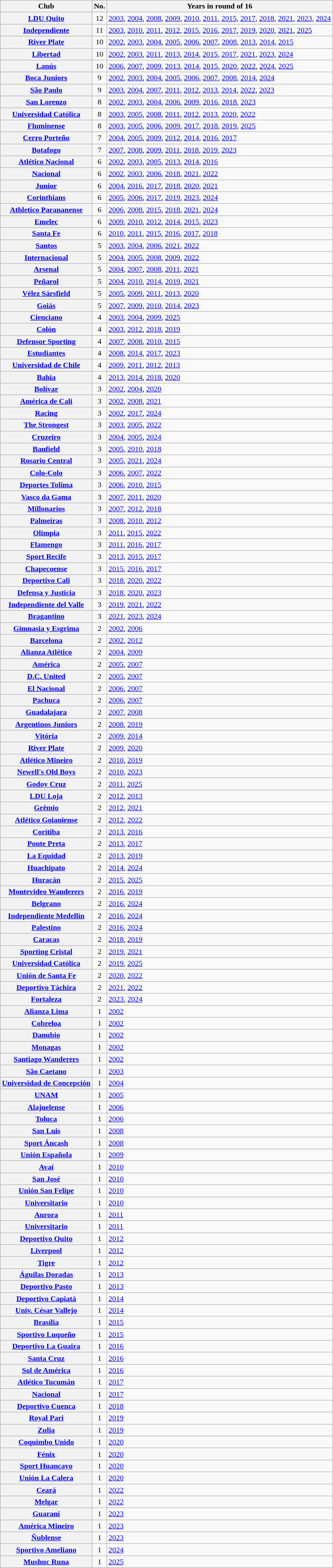<table class="wikitable plainrowheaders sortable">
<tr>
<th>Club</th>
<th>No.</th>
<th>Years in round of 16</th>
</tr>
<tr>
<th scope=row> <a href='#'>LDU Quito</a></th>
<td style="text-align: center">12</td>
<td><a href='#'>2003</a>, <a href='#'>2004</a>, <a href='#'>2008</a>, <a href='#'>2009</a>, <a href='#'>2010</a>, <a href='#'>2011</a>, <a href='#'>2015</a>, <a href='#'>2017</a>, <a href='#'>2018</a>, <a href='#'>2021</a>, <a href='#'>2023</a>, <a href='#'>2024</a></td>
</tr>
<tr>
<th scope=row> <a href='#'>Independiente</a></th>
<td style="text-align: center">11</td>
<td><a href='#'>2003</a>, <a href='#'>2010</a>, <a href='#'>2011</a>, <a href='#'>2012</a>, <a href='#'>2015</a>, <a href='#'>2016</a>, <a href='#'>2017</a>, <a href='#'>2019</a>, <a href='#'>2020</a>, <a href='#'>2021</a>, <a href='#'>2025</a></td>
</tr>
<tr>
<th scope=row> <a href='#'>River Plate</a></th>
<td style="text-align: center">10</td>
<td><a href='#'>2002</a>, <a href='#'>2003</a>, <a href='#'>2004</a>, <a href='#'>2005</a>, <a href='#'>2006</a>, <a href='#'>2007</a>, <a href='#'>2008</a>, <a href='#'>2013</a>, <a href='#'>2014</a>, <a href='#'>2015</a></td>
</tr>
<tr>
<th scope=row> <a href='#'>Libertad</a></th>
<td style="text-align: center">10</td>
<td><a href='#'>2002</a>, <a href='#'>2003</a>, <a href='#'>2011</a>, <a href='#'>2013</a>, <a href='#'>2014</a>, <a href='#'>2015</a>, <a href='#'>2017</a>, <a href='#'>2021</a>, <a href='#'>2023</a>, <a href='#'>2024</a></td>
</tr>
<tr>
<th scope=row> <a href='#'>Lanús</a></th>
<td style="text-align: center">10</td>
<td><a href='#'>2006</a>, <a href='#'>2007</a>, <a href='#'>2009</a>, <a href='#'>2013</a>, <a href='#'>2014</a>, <a href='#'>2015</a>, <a href='#'>2020</a>, <a href='#'>2022</a>, <a href='#'>2024</a>, <a href='#'>2025</a></td>
</tr>
<tr>
<th scope=row> <a href='#'>Boca Juniors</a></th>
<td style="text-align: center">9</td>
<td><a href='#'>2002</a>, <a href='#'>2003</a>, <a href='#'>2004</a>, <a href='#'>2005</a>, <a href='#'>2006</a>, <a href='#'>2007</a>, <a href='#'>2008</a>, <a href='#'>2014</a>, <a href='#'>2024</a></td>
</tr>
<tr>
<th scope=row> <a href='#'>São Paulo</a></th>
<td style="text-align: center">9</td>
<td><a href='#'>2003</a>, <a href='#'>2004</a>, <a href='#'>2007</a>, <a href='#'>2011</a>, <a href='#'>2012</a>, <a href='#'>2013</a>, <a href='#'>2014</a>, <a href='#'>2022</a>, <a href='#'>2023</a></td>
</tr>
<tr>
<th scope=row> <a href='#'>San Lorenzo</a></th>
<td style="text-align: center">8</td>
<td><a href='#'>2002</a>, <a href='#'>2003</a>, <a href='#'>2004</a>, <a href='#'>2006</a>, <a href='#'>2009</a>, <a href='#'>2016</a>, <a href='#'>2018</a>, <a href='#'>2023</a></td>
</tr>
<tr>
<th scope=row> <a href='#'>Universidad Católica</a></th>
<td style="text-align: center">8</td>
<td><a href='#'>2003</a>, <a href='#'>2005</a>, <a href='#'>2008</a>, <a href='#'>2011</a>, <a href='#'>2012</a>, <a href='#'>2013</a>, <a href='#'>2020</a>, <a href='#'>2022</a></td>
</tr>
<tr>
<th scope=row> <a href='#'>Fluminense</a></th>
<td style="text-align: center">8</td>
<td><a href='#'>2003</a>, <a href='#'>2005</a>, <a href='#'>2006</a>, <a href='#'>2009</a>, <a href='#'>2017</a>, <a href='#'>2018</a>, <a href='#'>2019</a>, <a href='#'>2025</a></td>
</tr>
<tr>
<th scope=row> <a href='#'>Cerro Porteño</a></th>
<td style="text-align: center">7</td>
<td><a href='#'>2004</a>, <a href='#'>2005</a>, <a href='#'>2009</a>, <a href='#'>2012</a>, <a href='#'>2014</a>, <a href='#'>2016</a>, <a href='#'>2017</a></td>
</tr>
<tr>
<th scope=row> <a href='#'>Botafogo</a></th>
<td style="text-align: center">7</td>
<td><a href='#'>2007</a>, <a href='#'>2008</a>, <a href='#'>2009</a>, <a href='#'>2011</a>, <a href='#'>2018</a>, <a href='#'>2019</a>, <a href='#'>2023</a></td>
</tr>
<tr>
<th scope=row> <a href='#'>Atlético Nacional</a></th>
<td style="text-align: center">6</td>
<td><a href='#'>2002</a>, <a href='#'>2003</a>, <a href='#'>2005</a>, <a href='#'>2013</a>, <a href='#'>2014</a>, <a href='#'>2016</a></td>
</tr>
<tr>
<th scope=row> <a href='#'>Nacional</a></th>
<td style="text-align: center">6</td>
<td><a href='#'>2002</a>, <a href='#'>2003</a>, <a href='#'>2006</a>, <a href='#'>2018</a>, <a href='#'>2021</a>, <a href='#'>2022</a></td>
</tr>
<tr>
<th scope=row> <a href='#'>Junior</a></th>
<td style="text-align: center">6</td>
<td><a href='#'>2004</a>, <a href='#'>2016</a>, <a href='#'>2017</a>, <a href='#'>2018</a>, <a href='#'>2020</a>, <a href='#'>2021</a></td>
</tr>
<tr>
<th scope=row> <a href='#'>Corinthians</a></th>
<td style="text-align: center">6</td>
<td><a href='#'>2005</a>, <a href='#'>2006</a>, <a href='#'>2017</a>, <a href='#'>2019</a>, <a href='#'>2023</a>, <a href='#'>2024</a></td>
</tr>
<tr>
<th scope=row> <a href='#'>Athletico Parananense</a></th>
<td style="text-align: center">6</td>
<td><a href='#'>2006</a>, <a href='#'>2008</a>, <a href='#'>2015</a>, <a href='#'>2018</a>, <a href='#'>2021</a>, <a href='#'>2024</a></td>
</tr>
<tr>
<th scope=row> <a href='#'>Emelec</a></th>
<td style="text-align: center">6</td>
<td><a href='#'>2009</a>, <a href='#'>2010</a>, <a href='#'>2012</a>, <a href='#'>2014</a>, <a href='#'>2015</a>, <a href='#'>2023</a></td>
</tr>
<tr>
<th scope=row> <a href='#'>Santa Fe</a></th>
<td style="text-align: center">6</td>
<td><a href='#'>2010</a>, <a href='#'>2011</a>, <a href='#'>2015</a>, <a href='#'>2016</a>, <a href='#'>2017</a>, <a href='#'>2018</a></td>
</tr>
<tr>
<th scope=row> <a href='#'>Santos</a></th>
<td style="text-align: center">5</td>
<td><a href='#'>2003</a>, <a href='#'>2004</a>, <a href='#'>2006</a>, <a href='#'>2021</a>, <a href='#'>2022</a></td>
</tr>
<tr>
<th scope=row> <a href='#'>Internacional</a></th>
<td style="text-align: center">5</td>
<td><a href='#'>2004</a>, <a href='#'>2005</a>, <a href='#'>2008</a>, <a href='#'>2009</a>, <a href='#'>2022</a></td>
</tr>
<tr>
<th scope=row> <a href='#'>Arsenal</a></th>
<td style="text-align: center">5</td>
<td><a href='#'>2004</a>, <a href='#'>2007</a>, <a href='#'>2008</a>, <a href='#'>2011</a>, <a href='#'>2021</a></td>
</tr>
<tr>
<th scope=row> <a href='#'>Peñarol</a></th>
<td style="text-align: center">5</td>
<td><a href='#'>2004</a>, <a href='#'>2010</a>, <a href='#'>2014</a>, <a href='#'>2019</a>, <a href='#'>2021</a></td>
</tr>
<tr>
<th scope=row> <a href='#'>Vélez Sársfield</a></th>
<td style="text-align: center">5</td>
<td><a href='#'>2005</a>, <a href='#'>2009</a>, <a href='#'>2011</a>, <a href='#'>2013</a>, <a href='#'>2020</a></td>
</tr>
<tr>
<th scope=row> <a href='#'>Goiás</a></th>
<td style="text-align: center">5</td>
<td><a href='#'>2007</a>, <a href='#'>2009</a>, <a href='#'>2010</a>, <a href='#'>2014</a>, <a href='#'>2023</a></td>
</tr>
<tr>
<th scope=row> <a href='#'>Cienciano</a></th>
<td style="text-align: center">4</td>
<td><a href='#'>2003</a>, <a href='#'>2004</a>, <a href='#'>2009</a>, <a href='#'>2025</a></td>
</tr>
<tr>
<th scope=row> <a href='#'>Colón</a></th>
<td style="text-align: center">4</td>
<td><a href='#'>2003</a>, <a href='#'>2012</a>, <a href='#'>2018</a>, <a href='#'>2019</a></td>
</tr>
<tr>
<th scope=row> <a href='#'>Defensor Sporting</a></th>
<td style="text-align: center">4</td>
<td><a href='#'>2007</a>, <a href='#'>2008</a>, <a href='#'>2010</a>, <a href='#'>2015</a></td>
</tr>
<tr>
<th scope=row> <a href='#'>Estudiantes</a></th>
<td style="text-align: center">4</td>
<td><a href='#'>2008</a>, <a href='#'>2014</a>, <a href='#'>2017</a>, <a href='#'>2023</a></td>
</tr>
<tr>
<th scope=row> <a href='#'>Universidad de Chile</a></th>
<td style="text-align: center">4</td>
<td><a href='#'>2009</a>, <a href='#'>2011</a>, <a href='#'>2012</a>, <a href='#'>2013</a></td>
</tr>
<tr>
<th scope=row> <a href='#'>Bahia</a></th>
<td style="text-align: center">4</td>
<td><a href='#'>2013</a>, <a href='#'>2014</a>, <a href='#'>2018</a>, <a href='#'>2020</a></td>
</tr>
<tr>
<th scope=row> <a href='#'>Bolívar</a></th>
<td style="text-align: center">3</td>
<td><a href='#'>2002</a>, <a href='#'>2004</a>, <a href='#'>2020</a></td>
</tr>
<tr>
<th scope=row> <a href='#'>América de Cali</a></th>
<td style="text-align: center">3</td>
<td><a href='#'>2002</a>, <a href='#'>2008</a>, <a href='#'>2021</a></td>
</tr>
<tr>
<th scope=row> <a href='#'>Racing</a></th>
<td style="text-align: center">3</td>
<td><a href='#'>2002</a>, <a href='#'>2017</a>, <a href='#'>2024</a></td>
</tr>
<tr>
<th scope=row> <a href='#'>The Strongest</a></th>
<td style="text-align: center">3</td>
<td><a href='#'>2003</a>, <a href='#'>2005</a>, <a href='#'>2022</a></td>
</tr>
<tr>
<th scope=row> <a href='#'>Cruzeiro</a></th>
<td style="text-align: center">3</td>
<td><a href='#'>2004</a>, <a href='#'>2005</a>, <a href='#'>2024</a></td>
</tr>
<tr>
<th scope=row> <a href='#'>Banfield</a></th>
<td style="text-align: center">3</td>
<td><a href='#'>2005</a>, <a href='#'>2010</a>, <a href='#'>2018</a></td>
</tr>
<tr>
<th scope=row> <a href='#'>Rosario Central</a></th>
<td style="text-align: center">3</td>
<td><a href='#'>2005</a>, <a href='#'>2021</a>, <a href='#'>2024</a></td>
</tr>
<tr>
<th scope=row> <a href='#'>Colo-Colo</a></th>
<td style="text-align: center">3</td>
<td><a href='#'>2006</a>, <a href='#'>2007</a>, <a href='#'>2022</a></td>
</tr>
<tr>
<th scope=row> <a href='#'>Deportes Tolima</a></th>
<td style="text-align: center">3</td>
<td><a href='#'>2006</a>, <a href='#'>2010</a>, <a href='#'>2015</a></td>
</tr>
<tr>
<th scope=row> <a href='#'>Vasco da Gama</a></th>
<td style="text-align: center">3</td>
<td><a href='#'>2007</a>, <a href='#'>2011</a>, <a href='#'>2020</a></td>
</tr>
<tr>
<th scope=row> <a href='#'>Millonarios</a></th>
<td style="text-align: center">3</td>
<td><a href='#'>2007</a>, <a href='#'>2012</a>, <a href='#'>2018</a></td>
</tr>
<tr>
<th scope=row> <a href='#'>Palmeiras</a></th>
<td style="text-align: center">3</td>
<td><a href='#'>2008</a>, <a href='#'>2010</a>, <a href='#'>2012</a></td>
</tr>
<tr>
<th scope=row> <a href='#'>Olimpia</a></th>
<td style="text-align: center">3</td>
<td><a href='#'>2011</a>, <a href='#'>2015</a>, <a href='#'>2022</a></td>
</tr>
<tr>
<th scope=row> <a href='#'>Flamengo</a></th>
<td style="text-align: center">3</td>
<td><a href='#'>2011</a>, <a href='#'>2016</a>, <a href='#'>2017</a></td>
</tr>
<tr>
<th scope=row> <a href='#'>Sport Recife</a></th>
<td style="text-align: center">3</td>
<td><a href='#'>2013</a>, <a href='#'>2015</a>, <a href='#'>2017</a></td>
</tr>
<tr>
<th scope=row> <a href='#'>Chapecoense</a></th>
<td style="text-align: center">3</td>
<td><a href='#'>2015</a>, <a href='#'>2016</a>, <a href='#'>2017</a></td>
</tr>
<tr>
<th scope=row> <a href='#'>Deportivo Cali</a></th>
<td style="text-align: center">3</td>
<td><a href='#'>2018</a>, <a href='#'>2020</a>, <a href='#'>2022</a></td>
</tr>
<tr>
<th scope=row> <a href='#'>Defensa y Justicia</a></th>
<td style="text-align: center">3</td>
<td><a href='#'>2018</a>, <a href='#'>2020</a>, <a href='#'>2023</a></td>
</tr>
<tr>
<th scope=row> <a href='#'>Independiente del Valle</a></th>
<td style="text-align: center">3</td>
<td><a href='#'>2019</a>, <a href='#'>2021</a>, <a href='#'>2022</a></td>
</tr>
<tr>
<th scope=row> <a href='#'>Bragantino</a></th>
<td style="text-align: center">3</td>
<td><a href='#'>2021</a>, <a href='#'>2023</a>, <a href='#'>2024</a></td>
</tr>
<tr>
<th scope=row> <a href='#'>Gimnasia y Esgrima</a></th>
<td style="text-align: center">2</td>
<td><a href='#'>2002</a>, <a href='#'>2006</a></td>
</tr>
<tr>
<th scope=row> <a href='#'>Barcelona</a></th>
<td style="text-align: center">2</td>
<td><a href='#'>2002</a>, <a href='#'>2012</a></td>
</tr>
<tr>
<th scope=row> <a href='#'>Alianza Atlético</a></th>
<td style="text-align: center">2</td>
<td><a href='#'>2004</a>, <a href='#'>2009</a></td>
</tr>
<tr>
<th scope=row> <a href='#'>América</a></th>
<td style="text-align: center">2</td>
<td><a href='#'>2005</a>, <a href='#'>2007</a></td>
</tr>
<tr>
<th scope=row> <a href='#'>D.C. United</a></th>
<td style="text-align: center">2</td>
<td><a href='#'>2005</a>, <a href='#'>2007</a></td>
</tr>
<tr>
<th scope=row> <a href='#'>El Nacional</a></th>
<td style="text-align: center">2</td>
<td><a href='#'>2006</a>, <a href='#'>2007</a></td>
</tr>
<tr>
<th scope=row> <a href='#'>Pachuca</a></th>
<td style="text-align: center">2</td>
<td><a href='#'>2006</a>, <a href='#'>2007</a></td>
</tr>
<tr>
<th scope=row> <a href='#'>Guadalajara</a></th>
<td style="text-align: center">2</td>
<td><a href='#'>2007</a>, <a href='#'>2008</a></td>
</tr>
<tr>
<th scope=row> <a href='#'>Argentinos Juniors</a></th>
<td style="text-align: center">2</td>
<td><a href='#'>2008</a>, <a href='#'>2019</a></td>
</tr>
<tr>
<th scope=row> <a href='#'>Vitória</a></th>
<td style="text-align: center">2</td>
<td><a href='#'>2009</a>, <a href='#'>2014</a></td>
</tr>
<tr>
<th scope=row> <a href='#'>River Plate</a></th>
<td style="text-align: center">2</td>
<td><a href='#'>2009</a>, <a href='#'>2020</a></td>
</tr>
<tr>
<th scope=row> <a href='#'>Atlético Mineiro</a></th>
<td style="text-align: center">2</td>
<td><a href='#'>2010</a>, <a href='#'>2019</a></td>
</tr>
<tr>
<th scope=row> <a href='#'>Newell's Old Boys</a></th>
<td style="text-align: center">2</td>
<td><a href='#'>2010</a>, <a href='#'>2023</a></td>
</tr>
<tr>
<th scope=row> <a href='#'>Godoy Cruz</a></th>
<td style="text-align: center">2</td>
<td><a href='#'>2011</a>, <a href='#'>2025</a></td>
</tr>
<tr>
<th scope=row> <a href='#'>LDU Loja</a></th>
<td style="text-align: center">2</td>
<td><a href='#'>2012</a>, <a href='#'>2013</a></td>
</tr>
<tr>
<th scope=row> <a href='#'>Grêmio</a></th>
<td style="text-align: center">2</td>
<td><a href='#'>2012</a>, <a href='#'>2021</a></td>
</tr>
<tr>
<th scope=row> <a href='#'>Atlético Goianiense</a></th>
<td style="text-align: center">2</td>
<td><a href='#'>2012</a>, <a href='#'>2022</a></td>
</tr>
<tr>
<th scope=row> <a href='#'>Coritiba</a></th>
<td style="text-align: center">2</td>
<td><a href='#'>2013</a>, <a href='#'>2016</a></td>
</tr>
<tr>
<th scope=row> <a href='#'>Ponte Preta</a></th>
<td style="text-align: center">2</td>
<td><a href='#'>2013</a>, <a href='#'>2017</a></td>
</tr>
<tr>
<th scope=row> <a href='#'>La Equidad</a></th>
<td style="text-align: center">2</td>
<td><a href='#'>2013</a>, <a href='#'>2019</a></td>
</tr>
<tr>
<th scope=row> <a href='#'>Huachipato</a></th>
<td style="text-align: center">2</td>
<td><a href='#'>2014</a>, <a href='#'>2024</a></td>
</tr>
<tr>
<th scope=row> <a href='#'>Huracán</a></th>
<td style="text-align: center">2</td>
<td><a href='#'>2015</a>, <a href='#'>2025</a></td>
</tr>
<tr>
<th scope=row> <a href='#'>Montevideo Wanderers</a></th>
<td style="text-align: center">2</td>
<td><a href='#'>2016</a>, <a href='#'>2019</a></td>
</tr>
<tr>
<th scope=row> <a href='#'>Belgrano</a></th>
<td style="text-align: center">2</td>
<td><a href='#'>2016</a>, <a href='#'>2024</a></td>
</tr>
<tr>
<th scope=row> <a href='#'>Independiente Medellín</a></th>
<td style="text-align: center">2</td>
<td><a href='#'>2016</a>, <a href='#'>2024</a></td>
</tr>
<tr>
<th scope=row> <a href='#'>Palestino</a></th>
<td style="text-align: center">2</td>
<td><a href='#'>2016</a>, <a href='#'>2024</a></td>
</tr>
<tr>
<th scope=row> <a href='#'>Caracas</a></th>
<td style="text-align: center">2</td>
<td><a href='#'>2018</a>, <a href='#'>2019</a></td>
</tr>
<tr>
<th scope=row> <a href='#'>Sporting Cristal</a></th>
<td style="text-align: center">2</td>
<td><a href='#'>2019</a>, <a href='#'>2021</a></td>
</tr>
<tr>
<th scope=row> <a href='#'>Universidad Católica</a></th>
<td style="text-align: center">2</td>
<td><a href='#'>2019</a>, <a href='#'>2025</a></td>
</tr>
<tr>
<th scope=row> <a href='#'>Unión de Santa Fe</a></th>
<td style="text-align: center">2</td>
<td><a href='#'>2020</a>, <a href='#'>2022</a></td>
</tr>
<tr>
<th scope=row> <a href='#'>Deportivo Táchira</a></th>
<td style="text-align: center">2</td>
<td><a href='#'>2021</a>, <a href='#'>2022</a></td>
</tr>
<tr>
<th scope=row> <a href='#'>Fortaleza</a></th>
<td style="text-align: center">2</td>
<td><a href='#'>2023</a>, <a href='#'>2024</a></td>
</tr>
<tr>
<th scope=row> <a href='#'>Alianza Lima</a></th>
<td style="text-align: center">1</td>
<td><a href='#'>2002</a></td>
</tr>
<tr>
<th scope=row> <a href='#'>Cobreloa</a></th>
<td style="text-align: center">1</td>
<td><a href='#'>2002</a></td>
</tr>
<tr>
<th scope=row> <a href='#'>Danubio</a></th>
<td style="text-align: center">1</td>
<td><a href='#'>2002</a></td>
</tr>
<tr>
<th scope=row> <a href='#'>Monagas</a></th>
<td style="text-align: center">1</td>
<td><a href='#'>2002</a></td>
</tr>
<tr>
<th scope=row> <a href='#'>Santiago Wanderers</a></th>
<td style="text-align: center">1</td>
<td><a href='#'>2002</a></td>
</tr>
<tr>
<th scope=row> <a href='#'>São Caetano</a></th>
<td style="text-align: center">1</td>
<td><a href='#'>2003</a></td>
</tr>
<tr>
<th scope=row> <a href='#'>Universidad de Concepción</a></th>
<td style="text-align: center">1</td>
<td><a href='#'>2004</a></td>
</tr>
<tr>
<th scope=row> <a href='#'>UNAM</a></th>
<td style="text-align: center">1</td>
<td><a href='#'>2005</a></td>
</tr>
<tr>
<th scope=row> <a href='#'>Alajuelense</a></th>
<td style="text-align: center">1</td>
<td><a href='#'>2006</a></td>
</tr>
<tr>
<th scope=row> <a href='#'>Toluca</a></th>
<td style="text-align: center">1</td>
<td><a href='#'>2006</a></td>
</tr>
<tr>
<th scope=row> <a href='#'>San Luis</a></th>
<td style="text-align: center">1</td>
<td><a href='#'>2008</a></td>
</tr>
<tr>
<th scope=row> <a href='#'>Sport Áncash</a></th>
<td style="text-align: center">1</td>
<td><a href='#'>2008</a></td>
</tr>
<tr>
<th scope=row> <a href='#'>Unión Española</a></th>
<td style="text-align: center">1</td>
<td><a href='#'>2009</a></td>
</tr>
<tr>
<th scope=row> <a href='#'>Avaí</a></th>
<td style="text-align: center">1</td>
<td><a href='#'>2010</a></td>
</tr>
<tr>
<th scope=row> <a href='#'>San José</a></th>
<td style="text-align: center">1</td>
<td><a href='#'>2010</a></td>
</tr>
<tr>
<th scope=row> <a href='#'>Unión San Felipe</a></th>
<td style="text-align: center">1</td>
<td><a href='#'>2010</a></td>
</tr>
<tr>
<th scope=row> <a href='#'>Universitario</a></th>
<td style="text-align: center">1</td>
<td><a href='#'>2010</a></td>
</tr>
<tr>
<th scope=row> <a href='#'>Aurora</a></th>
<td style="text-align: center">1</td>
<td><a href='#'>2011</a></td>
</tr>
<tr>
<th scope=row> <a href='#'>Universitario</a></th>
<td style="text-align: center">1</td>
<td><a href='#'>2011</a></td>
</tr>
<tr>
<th scope=row> <a href='#'>Deportivo Quito</a></th>
<td style="text-align: center">1</td>
<td><a href='#'>2012</a></td>
</tr>
<tr>
<th scope=row> <a href='#'>Liverpool</a></th>
<td style="text-align: center">1</td>
<td><a href='#'>2012</a></td>
</tr>
<tr>
<th scope=row> <a href='#'>Tigre</a></th>
<td style="text-align: center">1</td>
<td><a href='#'>2012</a></td>
</tr>
<tr>
<th scope=row> <a href='#'>Águilas Doradas</a></th>
<td style="text-align: center">1</td>
<td><a href='#'>2013</a></td>
</tr>
<tr>
<th scope=row> <a href='#'>Deportivo Pasto</a></th>
<td style="text-align: center">1</td>
<td><a href='#'>2013</a></td>
</tr>
<tr>
<th scope=row> <a href='#'>Deportivo Capiatá</a></th>
<td style="text-align: center">1</td>
<td><a href='#'>2014</a></td>
</tr>
<tr>
<th scope=row> <a href='#'>Univ. César Vallejo</a></th>
<td style="text-align: center">1</td>
<td><a href='#'>2014</a></td>
</tr>
<tr>
<th scope=row> <a href='#'>Brasília</a></th>
<td style="text-align: center">1</td>
<td><a href='#'>2015</a></td>
</tr>
<tr>
<th scope=row> <a href='#'>Sportivo Luqueño</a></th>
<td style="text-align: center">1</td>
<td><a href='#'>2015</a></td>
</tr>
<tr>
<th scope=row> <a href='#'>Deportivo La Guaira</a></th>
<td style="text-align: center">1</td>
<td><a href='#'>2016</a></td>
</tr>
<tr>
<th scope=row> <a href='#'>Santa Cruz</a></th>
<td style="text-align: center">1</td>
<td><a href='#'>2016</a></td>
</tr>
<tr>
<th scope=row> <a href='#'>Sol de América</a></th>
<td style="text-align: center">1</td>
<td><a href='#'>2016</a></td>
</tr>
<tr>
<th scope=row> <a href='#'>Atlético Tucumán</a></th>
<td style="text-align: center">1</td>
<td><a href='#'>2017</a></td>
</tr>
<tr>
<th scope=row> <a href='#'>Nacional</a></th>
<td style="text-align: center">1</td>
<td><a href='#'>2017</a></td>
</tr>
<tr>
<th scope=row> <a href='#'>Deportivo Cuenca</a></th>
<td style="text-align: center">1</td>
<td><a href='#'>2018</a></td>
</tr>
<tr>
<th scope=row> <a href='#'>Royal Pari</a></th>
<td style="text-align: center">1</td>
<td><a href='#'>2019</a></td>
</tr>
<tr>
<th scope=row> <a href='#'>Zulia</a></th>
<td style="text-align: center">1</td>
<td><a href='#'>2019</a></td>
</tr>
<tr>
<th scope=row> <a href='#'>Coquimbo Unido</a></th>
<td style="text-align: center">1</td>
<td><a href='#'>2020</a></td>
</tr>
<tr>
<th scope=row> <a href='#'>Fénix</a></th>
<td style="text-align: center">1</td>
<td><a href='#'>2020</a></td>
</tr>
<tr>
<th scope=row> <a href='#'>Sport Huancayo</a></th>
<td style="text-align: center">1</td>
<td><a href='#'>2020</a></td>
</tr>
<tr>
<th scope=row> <a href='#'>Unión La Calera</a></th>
<td style="text-align: center">1</td>
<td><a href='#'>2020</a></td>
</tr>
<tr>
<th scope=row> <a href='#'>Ceará</a></th>
<td style="text-align: center">1</td>
<td><a href='#'>2022</a></td>
</tr>
<tr>
<th scope=row> <a href='#'>Melgar</a></th>
<td style="text-align: center">1</td>
<td><a href='#'>2022</a></td>
</tr>
<tr>
<th scope=row> <a href='#'>Guaraní</a></th>
<td style="text-align: center">1</td>
<td><a href='#'>2023</a></td>
</tr>
<tr>
<th scope=row> <a href='#'>América Mineiro</a></th>
<td style="text-align: center">1</td>
<td><a href='#'>2023</a></td>
</tr>
<tr>
<th scope=row> <a href='#'>Ñublense</a></th>
<td style="text-align: center">1</td>
<td><a href='#'>2023</a></td>
</tr>
<tr>
<th scope=row> <a href='#'>Sportivo Ameliano</a></th>
<td style="text-align: center">1</td>
<td><a href='#'>2024</a></td>
</tr>
<tr>
<th scope=row> <a href='#'>Mushuc Runa</a></th>
<td style="text-align: center">1</td>
<td><a href='#'>2025</a></td>
</tr>
</table>
